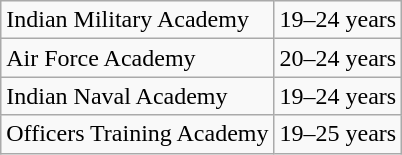<table class="wikitable">
<tr>
<td>Indian Military Academy</td>
<td>19–24 years</td>
</tr>
<tr>
<td>Air Force Academy</td>
<td>20–24 years</td>
</tr>
<tr>
<td>Indian Naval Academy</td>
<td>19–24 years</td>
</tr>
<tr>
<td>Officers Training Academy</td>
<td>19–25 years</td>
</tr>
</table>
